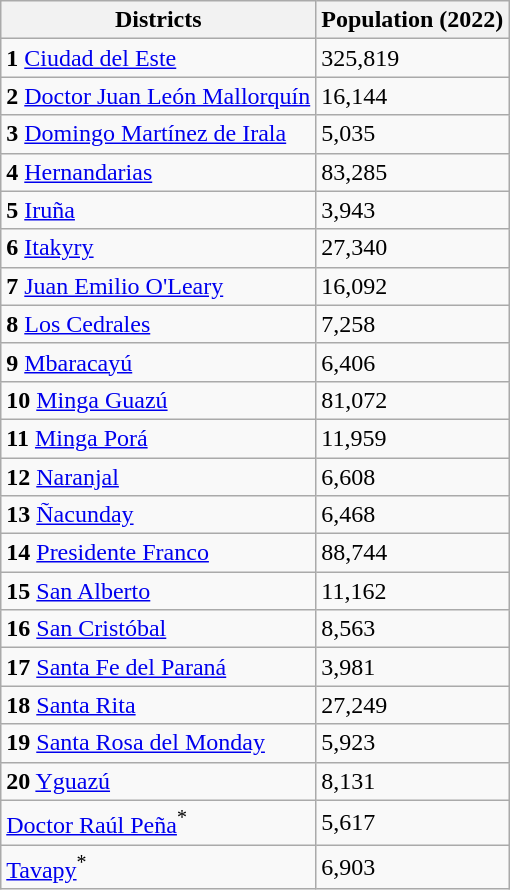<table class="wikitable">
<tr>
<th>Districts</th>
<th>Population (2022)</th>
</tr>
<tr>
<td><strong>1</strong> <a href='#'>Ciudad del Este</a></td>
<td>325,819</td>
</tr>
<tr>
<td><strong>2</strong> <a href='#'>Doctor Juan León Mallorquín</a></td>
<td>16,144</td>
</tr>
<tr>
<td><strong>3</strong> <a href='#'>Domingo Martínez de Irala</a></td>
<td>5,035</td>
</tr>
<tr>
<td><strong>4</strong> <a href='#'>Hernandarias</a></td>
<td>83,285</td>
</tr>
<tr>
<td><strong>5</strong> <a href='#'>Iruña</a></td>
<td>3,943</td>
</tr>
<tr>
<td><strong>6</strong> <a href='#'>Itakyry</a></td>
<td>27,340</td>
</tr>
<tr>
<td><strong>7</strong> <a href='#'>Juan Emilio O'Leary</a></td>
<td>16,092</td>
</tr>
<tr>
<td><strong>8</strong> <a href='#'>Los Cedrales</a></td>
<td>7,258</td>
</tr>
<tr>
<td><strong>9</strong> <a href='#'>Mbaracayú</a></td>
<td>6,406</td>
</tr>
<tr>
<td><strong>10</strong> <a href='#'>Minga Guazú</a></td>
<td>81,072</td>
</tr>
<tr>
<td><strong>11</strong> <a href='#'>Minga Porá</a></td>
<td>11,959</td>
</tr>
<tr>
<td><strong>12</strong> <a href='#'>Naranjal</a></td>
<td>6,608</td>
</tr>
<tr>
<td><strong>13</strong> <a href='#'>Ñacunday</a></td>
<td>6,468</td>
</tr>
<tr>
<td><strong>14</strong> <a href='#'>Presidente Franco</a></td>
<td>88,744</td>
</tr>
<tr>
<td><strong>15</strong> <a href='#'>San Alberto</a></td>
<td>11,162</td>
</tr>
<tr>
<td><strong>16</strong> <a href='#'>San Cristóbal</a></td>
<td>8,563</td>
</tr>
<tr>
<td><strong>17</strong> <a href='#'>Santa Fe del Paraná</a></td>
<td>3,981</td>
</tr>
<tr>
<td><strong>18</strong> <a href='#'>Santa Rita</a></td>
<td>27,249</td>
</tr>
<tr>
<td><strong>19</strong> <a href='#'>Santa Rosa del Monday</a></td>
<td>5,923</td>
</tr>
<tr>
<td><strong>20</strong> <a href='#'>Yguazú</a></td>
<td>8,131</td>
</tr>
<tr>
<td><a href='#'>Doctor Raúl Peña</a><sup>*</sup></td>
<td>5,617</td>
</tr>
<tr>
<td><a href='#'>Tavapy</a><sup>*</sup></td>
<td>6,903</td>
</tr>
</table>
